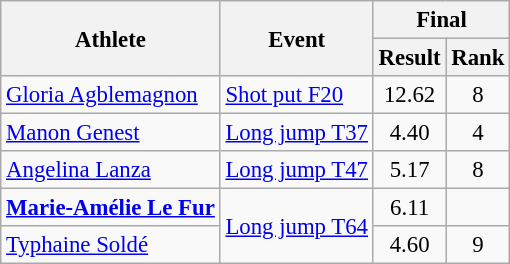<table class=wikitable style="font-size:95%">
<tr>
<th rowspan="2">Athlete</th>
<th rowspan="2">Event</th>
<th colspan="2">Final</th>
</tr>
<tr>
<th>Result</th>
<th>Rank</th>
</tr>
<tr align=center>
<td align=left><a href='#'>Gloria Agblemagnon</a></td>
<td align=left><a href='#'>Shot put F20</a></td>
<td>12.62</td>
<td>8</td>
</tr>
<tr align=center>
<td align=left><a href='#'>Manon Genest</a></td>
<td align=left><a href='#'>Long jump T37</a></td>
<td>4.40</td>
<td>4</td>
</tr>
<tr align=center>
<td align=left><a href='#'>Angelina Lanza</a></td>
<td align=left><a href='#'>Long jump T47</a></td>
<td>5.17</td>
<td>8</td>
</tr>
<tr align=center>
<td align=left><strong><a href='#'>Marie-Amélie Le Fur</a></strong></td>
<td align=left rowspan=2><a href='#'>Long jump T64</a></td>
<td>6.11</td>
<td></td>
</tr>
<tr align=center>
<td align=left><a href='#'>Typhaine Soldé</a></td>
<td>4.60</td>
<td>9</td>
</tr>
</table>
